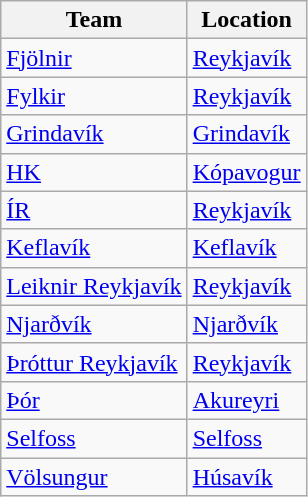<table class="wikitable sortable">
<tr>
<th>Team</th>
<th>Location</th>
</tr>
<tr>
<td><a href='#'>Fjölnir</a></td>
<td><a href='#'>Reykjavík</a></td>
</tr>
<tr>
<td><a href='#'>Fylkir</a></td>
<td><a href='#'>Reykjavík</a></td>
</tr>
<tr>
<td><a href='#'>Grindavík</a></td>
<td><a href='#'>Grindavík</a></td>
</tr>
<tr>
<td><a href='#'>HK</a></td>
<td><a href='#'>Kópavogur</a></td>
</tr>
<tr>
<td><a href='#'>ÍR</a></td>
<td><a href='#'>Reykjavík</a></td>
</tr>
<tr>
<td><a href='#'>Keflavík</a></td>
<td><a href='#'>Keflavík</a></td>
</tr>
<tr>
<td><a href='#'>Leiknir Reykjavík</a></td>
<td><a href='#'>Reykjavík</a></td>
</tr>
<tr>
<td><a href='#'>Njarðvík</a></td>
<td><a href='#'>Njarðvík</a></td>
</tr>
<tr>
<td><a href='#'>Þróttur Reykjavík</a></td>
<td><a href='#'>Reykjavík</a></td>
</tr>
<tr>
<td><a href='#'>Þór</a></td>
<td><a href='#'>Akureyri</a></td>
</tr>
<tr>
<td><a href='#'>Selfoss</a></td>
<td><a href='#'>Selfoss</a></td>
</tr>
<tr>
<td><a href='#'>Völsungur</a></td>
<td><a href='#'>Húsavík</a></td>
</tr>
</table>
